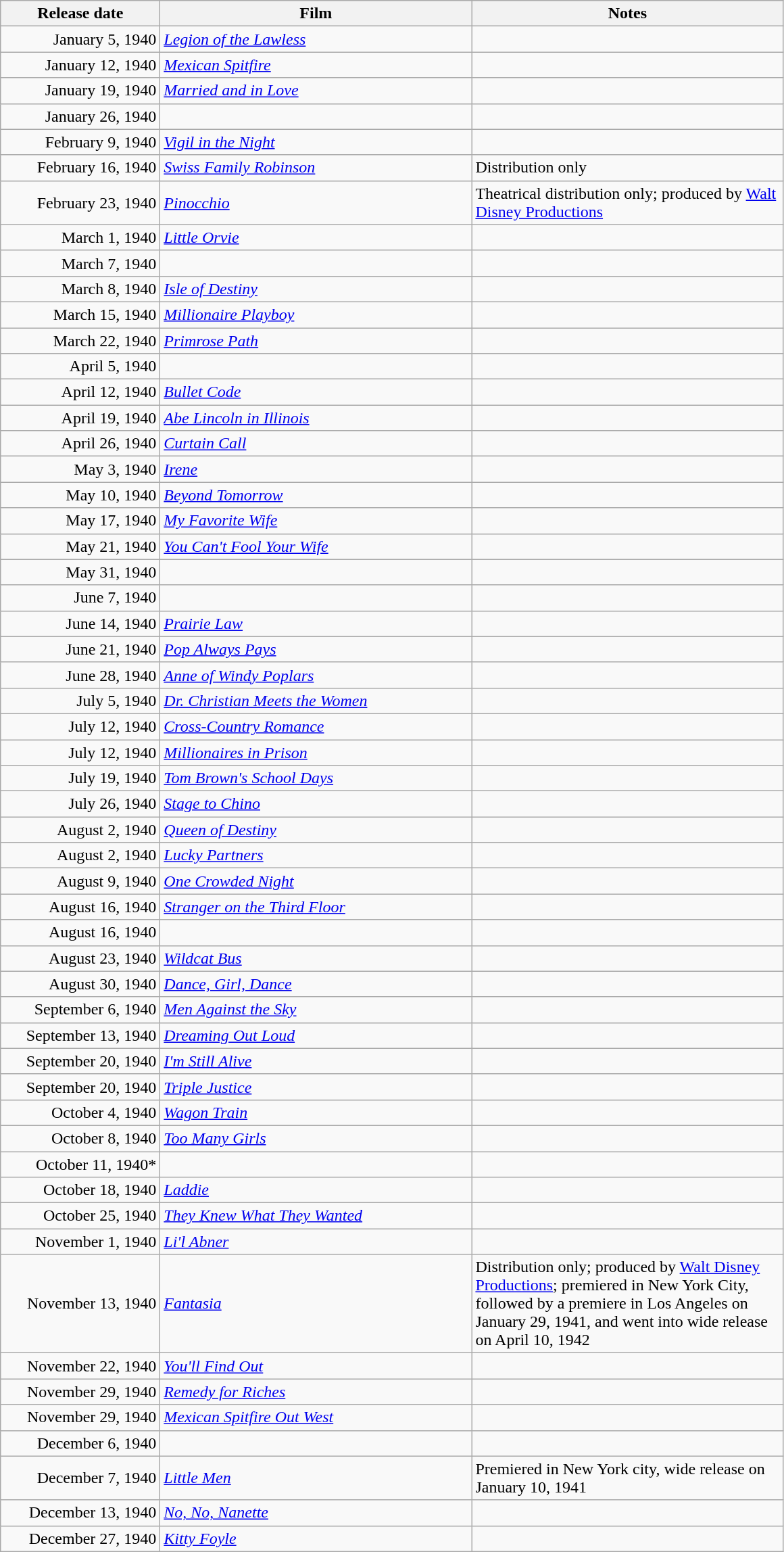<table class="wikitable sortable plainrowheaders">
<tr>
<th scope="col" style="width:150px">Release date</th>
<th scope="col" style="width:300px">Film</th>
<th scope="col" style="width:300px" class="unsortable">Notes</th>
</tr>
<tr>
<td style="text-align:right;">January 5, 1940</td>
<td><em><a href='#'>Legion of the Lawless</a></em></td>
<td></td>
</tr>
<tr>
<td style="text-align:right;">January 12, 1940</td>
<td><em><a href='#'>Mexican Spitfire</a></em></td>
<td></td>
</tr>
<tr>
<td style="text-align:right;">January 19, 1940</td>
<td><em><a href='#'>Married and in Love</a></em></td>
<td></td>
</tr>
<tr>
<td style="text-align:right;">January 26, 1940</td>
<td><em></em></td>
<td></td>
</tr>
<tr>
<td style="text-align:right;">February 9, 1940</td>
<td><em><a href='#'>Vigil in the Night</a></em></td>
<td></td>
</tr>
<tr>
<td style="text-align:right;">February 16, 1940</td>
<td><em><a href='#'>Swiss Family Robinson</a></em></td>
<td>Distribution only</td>
</tr>
<tr>
<td style="text-align:right;">February 23, 1940</td>
<td><em><a href='#'>Pinocchio</a></em></td>
<td>Theatrical distribution only; produced by <a href='#'>Walt Disney Productions</a></td>
</tr>
<tr>
<td style="text-align:right;">March 1, 1940</td>
<td><em><a href='#'>Little Orvie</a></em></td>
<td></td>
</tr>
<tr>
<td style="text-align:right;">March 7, 1940</td>
<td><em></em></td>
<td></td>
</tr>
<tr>
<td style="text-align:right;">March 8, 1940</td>
<td><em><a href='#'>Isle of Destiny</a></em></td>
<td></td>
</tr>
<tr>
<td style="text-align:right;">March 15, 1940</td>
<td><em><a href='#'>Millionaire Playboy</a></em></td>
<td></td>
</tr>
<tr>
<td style="text-align:right;">March 22, 1940</td>
<td><em><a href='#'>Primrose Path</a></em></td>
<td></td>
</tr>
<tr>
<td style="text-align:right;">April 5, 1940</td>
<td><em></em></td>
<td></td>
</tr>
<tr>
<td style="text-align:right;">April 12, 1940</td>
<td><em><a href='#'>Bullet Code</a></em></td>
<td></td>
</tr>
<tr>
<td style="text-align:right;">April 19, 1940</td>
<td><em><a href='#'>Abe Lincoln in Illinois</a></em></td>
<td></td>
</tr>
<tr>
<td style="text-align:right;">April 26, 1940</td>
<td><em><a href='#'>Curtain Call</a></em></td>
<td></td>
</tr>
<tr>
<td style="text-align:right;">May 3, 1940</td>
<td><em><a href='#'>Irene</a></em></td>
<td></td>
</tr>
<tr>
<td style="text-align:right;">May 10, 1940</td>
<td><em><a href='#'>Beyond Tomorrow</a></em></td>
<td></td>
</tr>
<tr>
<td style="text-align:right;">May 17, 1940</td>
<td><em><a href='#'>My Favorite Wife</a></em></td>
<td></td>
</tr>
<tr>
<td style="text-align:right;">May 21, 1940</td>
<td><em><a href='#'>You Can't Fool Your Wife</a></em></td>
<td></td>
</tr>
<tr>
<td style="text-align:right;">May 31, 1940</td>
<td><em></em></td>
<td></td>
</tr>
<tr>
<td style="text-align:right;">June 7, 1940</td>
<td><em></em></td>
<td></td>
</tr>
<tr>
<td style="text-align:right;">June 14, 1940</td>
<td><em><a href='#'>Prairie Law</a></em></td>
<td></td>
</tr>
<tr>
<td style="text-align:right;">June 21, 1940</td>
<td><em><a href='#'>Pop Always Pays</a></em></td>
<td></td>
</tr>
<tr>
<td style="text-align:right;">June 28, 1940</td>
<td><em><a href='#'>Anne of Windy Poplars</a></em></td>
<td></td>
</tr>
<tr>
<td style="text-align:right;">July 5, 1940</td>
<td><em><a href='#'>Dr. Christian Meets the Women</a></em></td>
<td></td>
</tr>
<tr>
<td style="text-align:right;">July 12, 1940</td>
<td><em><a href='#'>Cross-Country Romance</a></em></td>
<td></td>
</tr>
<tr>
<td style="text-align:right;">July 12, 1940</td>
<td><em><a href='#'>Millionaires in Prison</a></em></td>
<td></td>
</tr>
<tr>
<td style="text-align:right;">July 19, 1940</td>
<td><em><a href='#'>Tom Brown's School Days</a></em></td>
<td></td>
</tr>
<tr>
<td style="text-align:right;">July 26, 1940</td>
<td><em><a href='#'>Stage to Chino</a></em></td>
<td></td>
</tr>
<tr>
<td style="text-align:right;">August 2, 1940</td>
<td><em><a href='#'>Queen of Destiny</a></em></td>
<td></td>
</tr>
<tr>
<td style="text-align:right;">August 2, 1940</td>
<td><em><a href='#'>Lucky Partners</a></em></td>
<td></td>
</tr>
<tr>
<td style="text-align:right;">August 9, 1940</td>
<td><em><a href='#'>One Crowded Night</a></em></td>
<td></td>
</tr>
<tr>
<td style="text-align:right;">August 16, 1940</td>
<td><em><a href='#'>Stranger on the Third Floor</a></em></td>
<td></td>
</tr>
<tr>
<td style="text-align:right;">August 16, 1940</td>
<td><em></em></td>
<td></td>
</tr>
<tr>
<td style="text-align:right;">August 23, 1940</td>
<td><em><a href='#'>Wildcat Bus</a></em></td>
<td></td>
</tr>
<tr>
<td style="text-align:right;">August 30, 1940</td>
<td><em><a href='#'>Dance, Girl, Dance</a></em></td>
<td></td>
</tr>
<tr>
<td style="text-align:right;">September 6, 1940</td>
<td><em><a href='#'>Men Against the Sky</a></em></td>
<td></td>
</tr>
<tr>
<td style="text-align:right;">September 13, 1940</td>
<td><em><a href='#'>Dreaming Out Loud</a></em></td>
<td></td>
</tr>
<tr>
<td style="text-align:right;">September 20, 1940</td>
<td><em><a href='#'>I'm Still Alive</a></em></td>
<td></td>
</tr>
<tr>
<td style="text-align:right;">September 20, 1940</td>
<td><em><a href='#'>Triple Justice</a></em></td>
<td></td>
</tr>
<tr>
<td style="text-align:right;">October 4, 1940</td>
<td><em><a href='#'>Wagon Train</a></em></td>
<td></td>
</tr>
<tr>
<td style="text-align:right;">October 8, 1940</td>
<td><em><a href='#'>Too Many Girls</a></em></td>
<td></td>
</tr>
<tr>
<td style="text-align:right;">October 11, 1940*</td>
<td><em></em></td>
<td></td>
</tr>
<tr>
<td style="text-align:right;">October 18, 1940</td>
<td><em><a href='#'>Laddie</a></em></td>
<td></td>
</tr>
<tr>
<td style="text-align:right;">October 25, 1940</td>
<td><em><a href='#'>They Knew What They Wanted</a></em></td>
<td></td>
</tr>
<tr>
<td style="text-align:right;">November 1, 1940</td>
<td><em><a href='#'>Li'l Abner</a></em></td>
<td></td>
</tr>
<tr>
<td style="text-align:right;">November 13, 1940</td>
<td><em><a href='#'>Fantasia</a></em></td>
<td>Distribution only; produced by <a href='#'>Walt Disney Productions</a>; premiered in New York City, followed by a premiere in Los Angeles on January 29, 1941, and went into wide release on April 10, 1942</td>
</tr>
<tr>
<td style="text-align:right;">November 22, 1940</td>
<td><em><a href='#'>You'll Find Out</a></em></td>
<td></td>
</tr>
<tr>
<td style="text-align:right;">November 29, 1940</td>
<td><em><a href='#'>Remedy for Riches</a></em></td>
<td></td>
</tr>
<tr>
<td style="text-align:right;">November 29, 1940</td>
<td><em><a href='#'>Mexican Spitfire Out West</a></em></td>
<td></td>
</tr>
<tr>
<td style="text-align:right;">December 6, 1940</td>
<td><em></em></td>
<td></td>
</tr>
<tr>
<td style="text-align:right;">December 7, 1940</td>
<td><em><a href='#'>Little Men</a></em></td>
<td>Premiered in New York city, wide release on January 10, 1941</td>
</tr>
<tr>
<td style="text-align:right;">December 13, 1940</td>
<td><em><a href='#'>No, No, Nanette</a></em></td>
<td></td>
</tr>
<tr>
<td style="text-align:right;">December 27, 1940</td>
<td><em><a href='#'>Kitty Foyle</a></em></td>
<td></td>
</tr>
</table>
